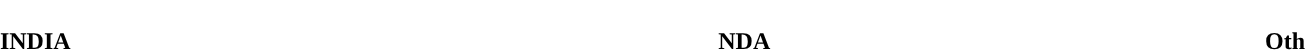<table style="width:100%; text-align:center;">
<tr style="color:white;">
<td style="background:"><strong>30</strong></td>
<td style="background:"><strong>17</strong></td>
<td style="background:"><span><strong>1</strong></span></td>
</tr>
<tr>
<td><span><strong>INDIA</strong></span></td>
<td><span><strong>NDA</strong></span></td>
<td><span><strong>Oth</strong></span></td>
</tr>
</table>
